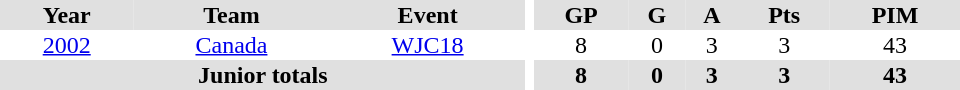<table border="0" cellpadding="1" cellspacing="0" ID="Table3" style="text-align:center; width:40em">
<tr ALIGN="center" bgcolor="#e0e0e0">
<th>Year</th>
<th>Team</th>
<th>Event</th>
<th rowspan="99" bgcolor="#ffffff"></th>
<th>GP</th>
<th>G</th>
<th>A</th>
<th>Pts</th>
<th>PIM</th>
</tr>
<tr>
<td><a href='#'>2002</a></td>
<td><a href='#'>Canada</a></td>
<td><a href='#'>WJC18</a></td>
<td>8</td>
<td>0</td>
<td>3</td>
<td>3</td>
<td>43</td>
</tr>
<tr bgcolor="#e0e0e0">
<th colspan="3">Junior totals</th>
<th>8</th>
<th>0</th>
<th>3</th>
<th>3</th>
<th>43</th>
</tr>
</table>
